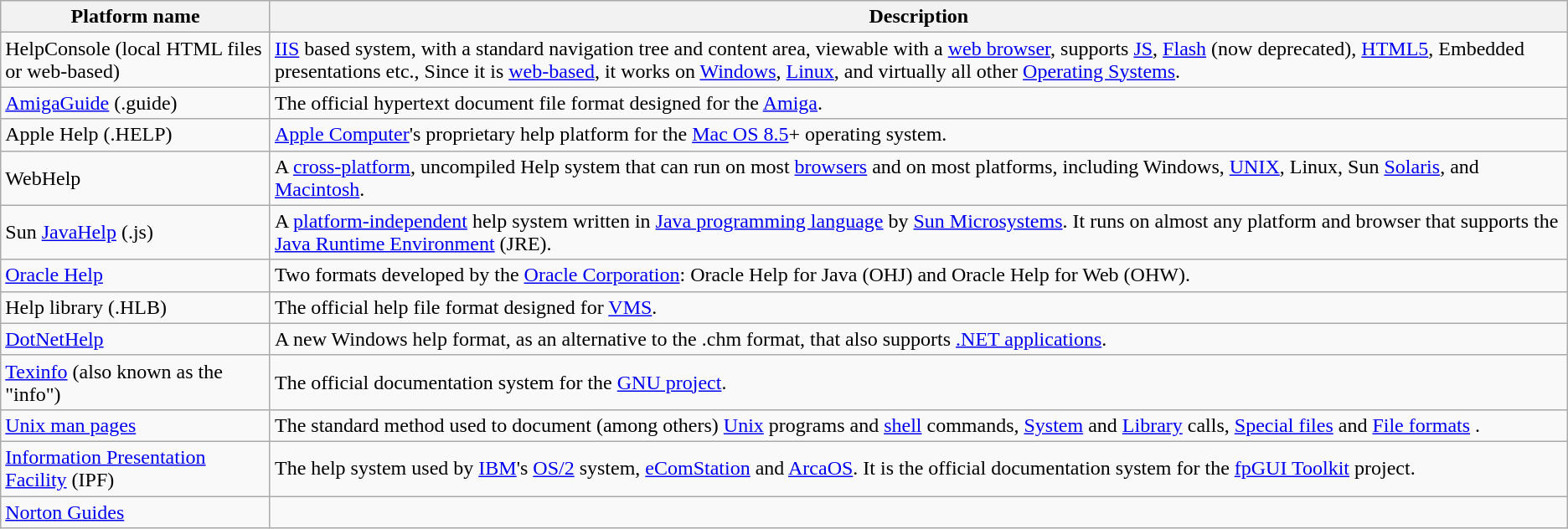<table class = "wikitable">
<tr>
<th>Platform name</th>
<th>Description</th>
</tr>
<tr>
<td>HelpConsole (local HTML files or web-based)</td>
<td><a href='#'>IIS</a> based system, with a standard navigation tree and content area, viewable with a <a href='#'>web browser</a>, supports <a href='#'>JS</a>, <a href='#'>Flash</a> (now deprecated), <a href='#'>HTML5</a>, Embedded presentations etc., Since it is <a href='#'>web-based</a>, it works on <a href='#'>Windows</a>, <a href='#'>Linux</a>, and virtually all other <a href='#'>Operating Systems</a>.</td>
</tr>
<tr>
<td><a href='#'>AmigaGuide</a> (.guide)</td>
<td>The official hypertext document file format designed for the <a href='#'>Amiga</a>.</td>
</tr>
<tr>
<td>Apple Help (.HELP)</td>
<td><a href='#'>Apple Computer</a>'s proprietary help platform for the <a href='#'>Mac OS 8.5</a>+ operating system.</td>
</tr>
<tr>
<td>WebHelp</td>
<td>A <a href='#'>cross-platform</a>, uncompiled Help system that can run on most <a href='#'>browsers</a> and on most platforms, including Windows, <a href='#'>UNIX</a>, Linux, Sun <a href='#'>Solaris</a>, and <a href='#'>Macintosh</a>.</td>
</tr>
<tr>
<td>Sun <a href='#'>JavaHelp</a> (.js)</td>
<td>A <a href='#'>platform-independent</a> help system written in <a href='#'>Java programming language</a> by <a href='#'>Sun Microsystems</a>. It runs on almost any platform and browser that supports the <a href='#'>Java Runtime Environment</a> (JRE).</td>
</tr>
<tr>
<td><a href='#'>Oracle Help</a></td>
<td>Two formats developed by the <a href='#'>Oracle Corporation</a>: Oracle Help for Java (OHJ) and Oracle Help for Web (OHW).</td>
</tr>
<tr>
<td>Help library (.HLB)</td>
<td>The official help file format designed for <a href='#'>VMS</a>.</td>
</tr>
<tr>
<td><a href='#'>DotNetHelp</a></td>
<td>A new Windows help format, as an alternative to the .chm format, that also supports <a href='#'>.NET applications</a>.</td>
</tr>
<tr>
<td><a href='#'>Texinfo</a> (also known as the "info")</td>
<td>The official documentation system for the <a href='#'>GNU project</a>.</td>
</tr>
<tr>
<td><a href='#'>Unix man pages</a></td>
<td>The standard method used to document (among others) <a href='#'>Unix</a> programs and <a href='#'>shell</a> commands, <a href='#'>System</a> and <a href='#'>Library</a> calls, <a href='#'>Special files</a> and <a href='#'>File formats</a> .</td>
</tr>
<tr>
<td><a href='#'>Information Presentation Facility</a> (IPF)</td>
<td>The help system used by <a href='#'>IBM</a>'s <a href='#'>OS/2</a> system, <a href='#'>eComStation</a> and <a href='#'>ArcaOS</a>. It is the official documentation system for the <a href='#'>fpGUI Toolkit</a> project.</td>
</tr>
<tr>
<td><a href='#'>Norton Guides</a></td>
<td></td>
</tr>
</table>
